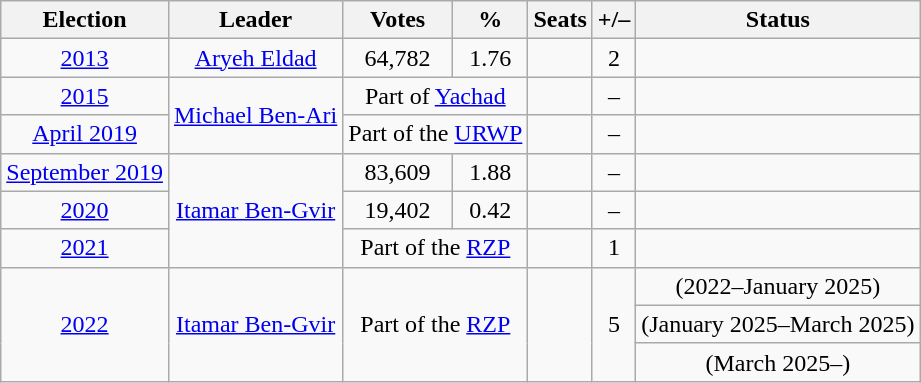<table class="wikitable" style="text-align:center">
<tr>
<th>Election</th>
<th>Leader</th>
<th>Votes</th>
<th>%</th>
<th>Seats</th>
<th>+/–</th>
<th>Status</th>
</tr>
<tr>
<td><a href='#'>2013</a></td>
<td><a href='#'>Aryeh Eldad</a></td>
<td>64,782</td>
<td>1.76</td>
<td></td>
<td> 2</td>
<td></td>
</tr>
<tr>
<td><a href='#'>2015</a></td>
<td rowspan=2><a href='#'>Michael Ben-Ari</a></td>
<td colspan=2>Part of <a href='#'>Yachad</a></td>
<td></td>
<td>–</td>
<td></td>
</tr>
<tr>
<td><a href='#'>April 2019</a></td>
<td colspan=2>Part of the <a href='#'>URWP</a></td>
<td></td>
<td>–</td>
<td></td>
</tr>
<tr>
<td><a href='#'>September 2019</a></td>
<td rowspan=3><a href='#'>Itamar Ben-Gvir</a></td>
<td>83,609</td>
<td>1.88</td>
<td></td>
<td>–</td>
<td></td>
</tr>
<tr>
<td><a href='#'>2020</a></td>
<td>19,402</td>
<td>0.42</td>
<td></td>
<td>–</td>
<td></td>
</tr>
<tr>
<td><a href='#'>2021</a></td>
<td colspan=2>Part of the <a href='#'>RZP</a></td>
<td></td>
<td> 1</td>
<td></td>
</tr>
<tr>
<td rowspan=3><a href='#'>2022</a></td>
<td rowspan=3><a href='#'>Itamar Ben-Gvir</a></td>
<td rowspan=3 colspan=2>Part of the <a href='#'>RZP</a></td>
<td rowspan=3></td>
<td rowspan=3> 5</td>
<td> (2022–January 2025)</td>
</tr>
<tr>
<td> (January 2025–March 2025)</td>
</tr>
<tr>
<td> (March 2025–)</td>
</tr>
</table>
